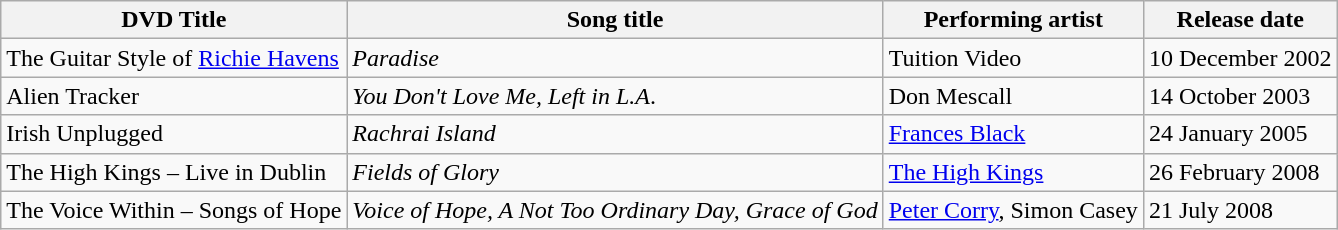<table class="wikitable">
<tr>
<th>DVD Title</th>
<th>Song title</th>
<th>Performing artist</th>
<th>Release date</th>
</tr>
<tr>
<td>The Guitar Style of <a href='#'>Richie Havens</a></td>
<td><em>Paradise</em></td>
<td>Tuition Video</td>
<td>10 December 2002</td>
</tr>
<tr>
<td>Alien Tracker</td>
<td><em>You Don't Love Me, Left in L.A</em>.</td>
<td>Don Mescall</td>
<td>14 October 2003</td>
</tr>
<tr>
<td>Irish Unplugged</td>
<td><em>Rachrai Island</em></td>
<td><a href='#'>Frances Black</a></td>
<td>24 January 2005</td>
</tr>
<tr>
<td>The High Kings – Live in Dublin</td>
<td><em>Fields of Glory</em></td>
<td><a href='#'>The High Kings</a></td>
<td>26 February 2008</td>
</tr>
<tr>
<td>The Voice Within – Songs of Hope</td>
<td><em>Voice of Hope, A Not Too Ordinary Day, Grace of God</em></td>
<td><a href='#'>Peter Corry</a>, Simon Casey</td>
<td>21 July 2008</td>
</tr>
</table>
